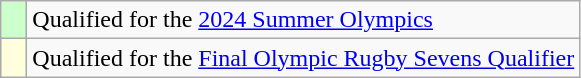<table class="wikitable" style="text-align: left;">
<tr>
<td width=10px bgcolor=#ccffcc></td>
<td>Qualified for the <a href='#'>2024 Summer Olympics</a></td>
</tr>
<tr>
<td width=10px bgcolor=#ffffdd></td>
<td>Qualified for the <a href='#'>Final Olympic Rugby Sevens Qualifier</a></td>
</tr>
</table>
